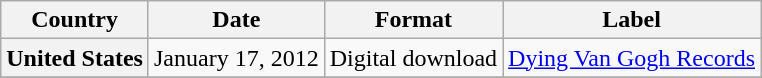<table class="wikitable plainrowheaders">
<tr>
<th scope="col">Country</th>
<th scope="col">Date</th>
<th scope="col">Format</th>
<th scope="col">Label</th>
</tr>
<tr>
<th scope="row">United States</th>
<td>January 17, 2012</td>
<td>Digital download</td>
<td><a href='#'>Dying Van Gogh Records</a></td>
</tr>
<tr>
</tr>
</table>
